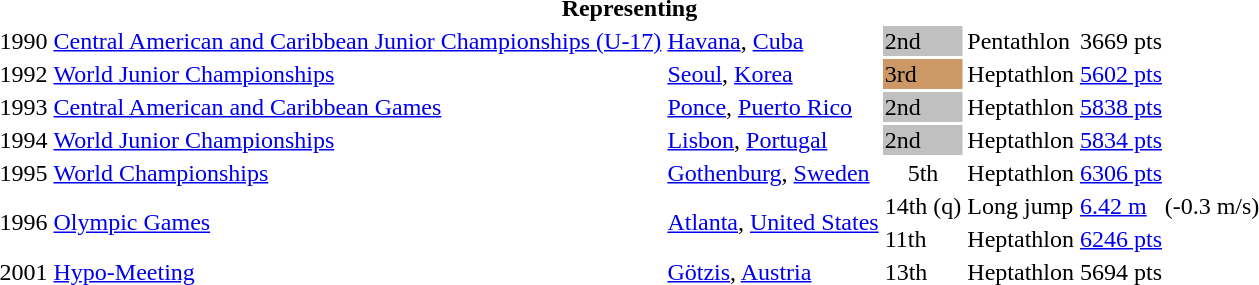<table>
<tr>
<th colspan="6">Representing </th>
</tr>
<tr>
<td>1990</td>
<td><a href='#'>Central American and Caribbean Junior Championships (U-17)</a></td>
<td><a href='#'>Havana</a>, <a href='#'>Cuba</a></td>
<td bgcolor=silver>2nd</td>
<td>Pentathlon</td>
<td>3669 pts</td>
</tr>
<tr>
<td>1992</td>
<td><a href='#'>World Junior Championships</a></td>
<td><a href='#'>Seoul</a>, <a href='#'>Korea</a></td>
<td bgcolor="cc9966">3rd</td>
<td>Heptathlon</td>
<td><a href='#'>5602 pts</a></td>
</tr>
<tr>
<td>1993</td>
<td><a href='#'>Central American and Caribbean Games</a></td>
<td><a href='#'>Ponce</a>, <a href='#'>Puerto Rico</a></td>
<td bgcolor="silver">2nd</td>
<td>Heptathlon</td>
<td><a href='#'>5838 pts</a></td>
</tr>
<tr>
<td>1994</td>
<td><a href='#'>World Junior Championships</a></td>
<td><a href='#'>Lisbon</a>, <a href='#'>Portugal</a></td>
<td bgcolor="silver">2nd</td>
<td>Heptathlon</td>
<td><a href='#'>5834 pts</a></td>
</tr>
<tr>
<td>1995</td>
<td><a href='#'>World Championships</a></td>
<td><a href='#'>Gothenburg</a>, <a href='#'>Sweden</a></td>
<td align="center">5th</td>
<td>Heptathlon</td>
<td><a href='#'>6306 pts</a></td>
</tr>
<tr>
<td rowspan = "2">1996</td>
<td rowspan = "2"><a href='#'>Olympic Games</a></td>
<td rowspan = "2"><a href='#'>Atlanta</a>, <a href='#'>United States</a></td>
<td>14th (q)</td>
<td>Long jump</td>
<td><a href='#'>6.42 m</a>   (-0.3 m/s)</td>
</tr>
<tr>
<td>11th</td>
<td>Heptathlon</td>
<td><a href='#'>6246 pts</a></td>
</tr>
<tr>
<td>2001</td>
<td><a href='#'>Hypo-Meeting</a></td>
<td><a href='#'>Götzis</a>, <a href='#'>Austria</a></td>
<td>13th</td>
<td>Heptathlon</td>
<td>5694 pts</td>
</tr>
</table>
